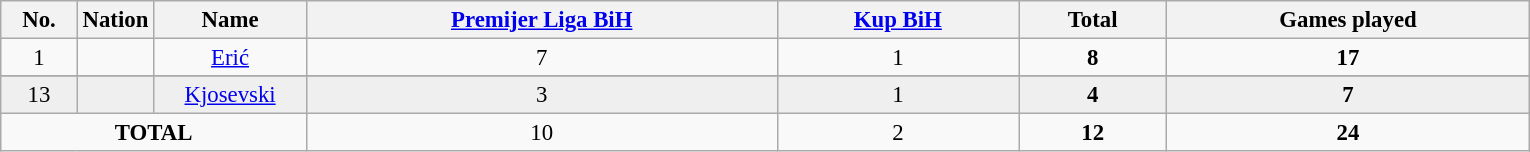<table class="wikitable sortable" style="font-size: 95%; text-align: center;">
<tr>
<th width="5%">No.</th>
<th width="5%">Nation</th>
<th width="10%">Name</th>
<th><a href='#'>Premijer Liga BiH</a></th>
<th><a href='#'>Kup BiH</a></th>
<th>Total</th>
<th>Games played</th>
</tr>
<tr>
<td>1</td>
<td></td>
<td><a href='#'>Erić</a></td>
<td>7 </td>
<td>1 </td>
<td><strong>8</strong> </td>
<td><strong>17</strong> </td>
</tr>
<tr>
</tr>
<tr bgcolor="#EFEFEF">
<td>13</td>
<td></td>
<td><a href='#'>Kjosevski</a></td>
<td>3 </td>
<td>1 </td>
<td><strong>4</strong> </td>
<td><strong>7</strong> </td>
</tr>
<tr>
<td colspan=3><strong>TOTAL</strong></td>
<td>10 </td>
<td>2 </td>
<td><strong>12</strong> </td>
<td><strong>24</strong> </td>
</tr>
</table>
